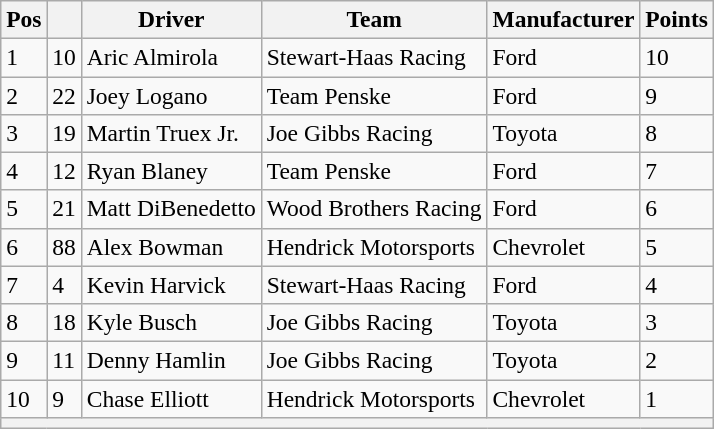<table class="wikitable" style="font-size:98%">
<tr>
<th>Pos</th>
<th></th>
<th>Driver</th>
<th>Team</th>
<th>Manufacturer</th>
<th>Points</th>
</tr>
<tr>
<td>1</td>
<td>10</td>
<td>Aric Almirola</td>
<td>Stewart-Haas Racing</td>
<td>Ford</td>
<td>10</td>
</tr>
<tr>
<td>2</td>
<td>22</td>
<td>Joey Logano</td>
<td>Team Penske</td>
<td>Ford</td>
<td>9</td>
</tr>
<tr>
<td>3</td>
<td>19</td>
<td>Martin Truex Jr.</td>
<td>Joe Gibbs Racing</td>
<td>Toyota</td>
<td>8</td>
</tr>
<tr>
<td>4</td>
<td>12</td>
<td>Ryan Blaney</td>
<td>Team Penske</td>
<td>Ford</td>
<td>7</td>
</tr>
<tr>
<td>5</td>
<td>21</td>
<td>Matt DiBenedetto</td>
<td>Wood Brothers Racing</td>
<td>Ford</td>
<td>6</td>
</tr>
<tr>
<td>6</td>
<td>88</td>
<td>Alex Bowman</td>
<td>Hendrick Motorsports</td>
<td>Chevrolet</td>
<td>5</td>
</tr>
<tr>
<td>7</td>
<td>4</td>
<td>Kevin Harvick</td>
<td>Stewart-Haas Racing</td>
<td>Ford</td>
<td>4</td>
</tr>
<tr>
<td>8</td>
<td>18</td>
<td>Kyle Busch</td>
<td>Joe Gibbs Racing</td>
<td>Toyota</td>
<td>3</td>
</tr>
<tr>
<td>9</td>
<td>11</td>
<td>Denny Hamlin</td>
<td>Joe Gibbs Racing</td>
<td>Toyota</td>
<td>2</td>
</tr>
<tr>
<td>10</td>
<td>9</td>
<td>Chase Elliott</td>
<td>Hendrick Motorsports</td>
<td>Chevrolet</td>
<td>1</td>
</tr>
<tr>
<th colspan="6"></th>
</tr>
</table>
